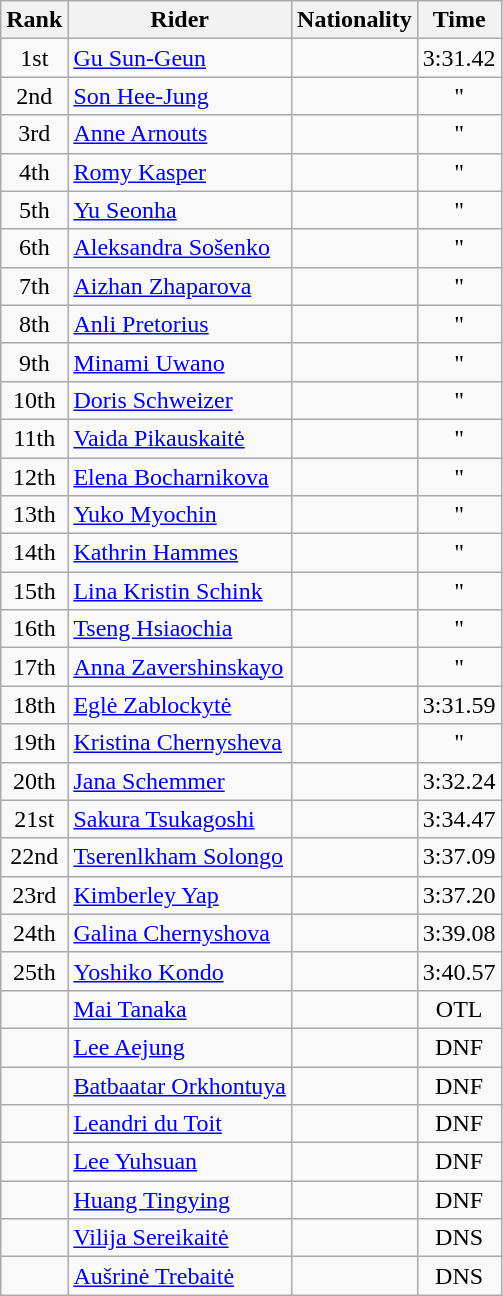<table class="wikitable sortable" style="text-align:center;">
<tr>
<th>Rank</th>
<th>Rider</th>
<th>Nationality</th>
<th>Time</th>
</tr>
<tr>
<td>1st</td>
<td align=left><a href='#'>Gu Sun-Geun</a></td>
<td align=left></td>
<td>3:31.42</td>
</tr>
<tr>
<td>2nd</td>
<td align=left><a href='#'>Son Hee-Jung</a></td>
<td align=left></td>
<td>"</td>
</tr>
<tr>
<td>3rd</td>
<td align=left><a href='#'>Anne Arnouts</a></td>
<td align=left></td>
<td>"</td>
</tr>
<tr>
<td>4th</td>
<td align=left><a href='#'>Romy Kasper</a></td>
<td align=left></td>
<td>"</td>
</tr>
<tr>
<td>5th</td>
<td align=left><a href='#'>Yu Seonha</a></td>
<td align=left></td>
<td>"</td>
</tr>
<tr>
<td>6th</td>
<td align=left><a href='#'>Aleksandra Sošenko</a></td>
<td align=left></td>
<td>"</td>
</tr>
<tr>
<td>7th</td>
<td align=left><a href='#'>Aizhan Zhaparova</a></td>
<td align=left></td>
<td>"</td>
</tr>
<tr>
<td>8th</td>
<td align=left><a href='#'>Anli Pretorius</a></td>
<td align=left></td>
<td>"</td>
</tr>
<tr>
<td>9th</td>
<td align=left><a href='#'>Minami Uwano</a></td>
<td align=left></td>
<td>"</td>
</tr>
<tr>
<td>10th</td>
<td align=left><a href='#'>Doris Schweizer</a></td>
<td align=left></td>
<td>"</td>
</tr>
<tr>
<td>11th</td>
<td align=left><a href='#'>Vaida Pikauskaitė</a></td>
<td align=left></td>
<td>"</td>
</tr>
<tr>
<td>12th</td>
<td align=left><a href='#'>Elena Bocharnikova</a></td>
<td align=left></td>
<td>"</td>
</tr>
<tr>
<td>13th</td>
<td align=left><a href='#'>Yuko Myochin</a></td>
<td align=left></td>
<td>"</td>
</tr>
<tr>
<td>14th</td>
<td align=left><a href='#'>Kathrin Hammes</a></td>
<td align=left></td>
<td>"</td>
</tr>
<tr>
<td>15th</td>
<td align=left><a href='#'>Lina Kristin Schink</a></td>
<td align=left></td>
<td>"</td>
</tr>
<tr>
<td>16th</td>
<td align=left><a href='#'>Tseng Hsiaochia</a></td>
<td align=left></td>
<td>"</td>
</tr>
<tr>
<td>17th</td>
<td align=left><a href='#'>Anna Zavershinskayo</a></td>
<td align=left></td>
<td>"</td>
</tr>
<tr>
<td>18th</td>
<td align=left><a href='#'>Eglė Zablockytė</a></td>
<td align=left></td>
<td>3:31.59</td>
</tr>
<tr>
<td>19th</td>
<td align=left><a href='#'>Kristina Chernysheva</a></td>
<td align=left></td>
<td>"</td>
</tr>
<tr>
<td>20th</td>
<td align=left><a href='#'>Jana Schemmer</a></td>
<td align=left></td>
<td>3:32.24</td>
</tr>
<tr>
<td>21st</td>
<td align=left><a href='#'>Sakura Tsukagoshi</a></td>
<td align=left></td>
<td>3:34.47</td>
</tr>
<tr>
<td>22nd</td>
<td align=left><a href='#'>Tserenlkham Solongo</a></td>
<td align=left></td>
<td>3:37.09</td>
</tr>
<tr>
<td>23rd</td>
<td align=left><a href='#'>Kimberley Yap</a></td>
<td align=left></td>
<td>3:37.20</td>
</tr>
<tr>
<td>24th</td>
<td align=left><a href='#'>Galina Chernyshova</a></td>
<td align=left></td>
<td>3:39.08</td>
</tr>
<tr>
<td>25th</td>
<td align=left><a href='#'>Yoshiko Kondo</a></td>
<td align=left></td>
<td>3:40.57</td>
</tr>
<tr>
<td></td>
<td align=left><a href='#'>Mai Tanaka</a></td>
<td align=left></td>
<td>OTL</td>
</tr>
<tr>
<td></td>
<td align=left><a href='#'>Lee Aejung</a></td>
<td align=left></td>
<td>DNF</td>
</tr>
<tr>
<td></td>
<td align=left><a href='#'>Batbaatar Orkhontuya</a></td>
<td align=left></td>
<td>DNF</td>
</tr>
<tr>
<td></td>
<td align=left><a href='#'>Leandri du Toit</a></td>
<td align=left></td>
<td>DNF</td>
</tr>
<tr>
<td></td>
<td align=left><a href='#'>Lee Yuhsuan</a></td>
<td align=left></td>
<td>DNF</td>
</tr>
<tr>
<td></td>
<td align=left><a href='#'>Huang Tingying</a></td>
<td align=left></td>
<td>DNF</td>
</tr>
<tr>
<td></td>
<td align=left><a href='#'>Vilija Sereikaitė</a></td>
<td align=left></td>
<td>DNS</td>
</tr>
<tr>
<td></td>
<td align=left><a href='#'>Aušrinė Trebaitė</a></td>
<td align=left></td>
<td>DNS</td>
</tr>
</table>
